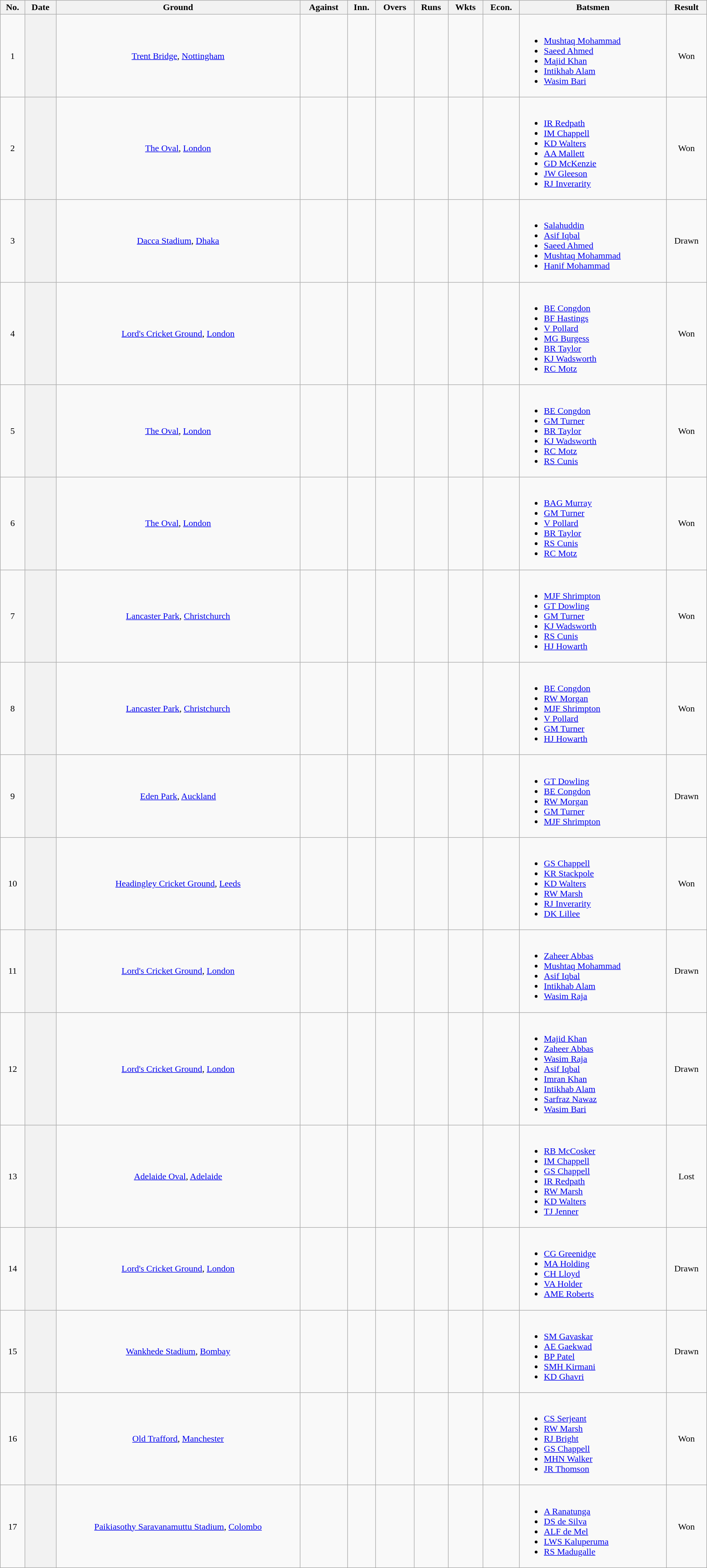<table class="wikitable plainrowheaders sortable" style="width: 100%;">
<tr align=center>
<th scope="col" class="unsortable">No.</th>
<th scope="col">Date</th>
<th scope="col">Ground</th>
<th scope="col">Against</th>
<th scope="col">Inn.</th>
<th scope="col">Overs</th>
<th scope="col">Runs</th>
<th scope="col">Wkts</th>
<th scope="col">Econ.</th>
<th scope="col" class="unsortable">Batsmen</th>
<th>Result</th>
</tr>
<tr align=center>
<td>1</td>
<th scope="row"></th>
<td><a href='#'>Trent Bridge</a>, <a href='#'>Nottingham</a></td>
<td></td>
<td></td>
<td></td>
<td></td>
<td></td>
<td></td>
<td align=left><br><ul><li><a href='#'>Mushtaq Mohammad</a></li><li><a href='#'>Saeed Ahmed</a></li><li><a href='#'>Majid Khan</a></li><li><a href='#'>Intikhab Alam</a></li><li><a href='#'>Wasim Bari</a></li></ul></td>
<td>Won</td>
</tr>
<tr align=center>
<td>2</td>
<th scope="row"></th>
<td><a href='#'>The Oval</a>, <a href='#'>London</a></td>
<td></td>
<td></td>
<td></td>
<td></td>
<td></td>
<td></td>
<td align=left><br><ul><li><a href='#'>IR Redpath</a></li><li><a href='#'>IM Chappell</a></li><li><a href='#'>KD Walters</a></li><li><a href='#'>AA Mallett</a></li><li><a href='#'>GD McKenzie</a></li><li><a href='#'>JW Gleeson</a></li><li><a href='#'>RJ Inverarity</a></li></ul></td>
<td>Won</td>
</tr>
<tr align=center>
<td>3</td>
<th scope="row"></th>
<td><a href='#'>Dacca Stadium</a>, <a href='#'>Dhaka</a></td>
<td></td>
<td></td>
<td></td>
<td></td>
<td></td>
<td></td>
<td align=left><br><ul><li><a href='#'>Salahuddin</a></li><li><a href='#'>Asif Iqbal</a></li><li><a href='#'>Saeed Ahmed</a></li><li><a href='#'>Mushtaq Mohammad</a></li><li><a href='#'>Hanif Mohammad</a></li></ul></td>
<td>Drawn</td>
</tr>
<tr align=center>
<td>4</td>
<th scope="row"> </th>
<td><a href='#'>Lord's Cricket Ground</a>, <a href='#'>London</a></td>
<td></td>
<td></td>
<td></td>
<td></td>
<td></td>
<td></td>
<td align=left><br><ul><li><a href='#'>BE Congdon</a></li><li><a href='#'>BF Hastings</a></li><li><a href='#'>V Pollard</a></li><li><a href='#'>MG Burgess</a></li><li><a href='#'>BR Taylor</a></li><li><a href='#'>KJ Wadsworth</a></li><li><a href='#'>RC Motz</a></li></ul></td>
<td>Won</td>
</tr>
<tr align=center>
<td>5</td>
<th scope="row"> </th>
<td><a href='#'>The Oval</a>, <a href='#'>London</a></td>
<td></td>
<td></td>
<td></td>
<td></td>
<td></td>
<td></td>
<td align=left><br><ul><li><a href='#'>BE Congdon</a></li><li><a href='#'>GM Turner</a></li><li><a href='#'>BR Taylor</a></li><li><a href='#'>KJ Wadsworth</a></li><li><a href='#'>RC Motz</a></li><li><a href='#'>RS Cunis</a></li></ul></td>
<td>Won</td>
</tr>
<tr align=center>
<td>6</td>
<th scope="row"> </th>
<td><a href='#'>The Oval</a>, <a href='#'>London</a></td>
<td></td>
<td></td>
<td></td>
<td></td>
<td></td>
<td></td>
<td align=left><br><ul><li><a href='#'>BAG Murray</a></li><li><a href='#'>GM Turner</a></li><li><a href='#'>V Pollard</a></li><li><a href='#'>BR Taylor</a></li><li><a href='#'>RS Cunis</a></li><li><a href='#'>RC Motz</a></li></ul></td>
<td>Won</td>
</tr>
<tr align=center>
<td>7</td>
<th scope="row"> </th>
<td><a href='#'>Lancaster Park</a>, <a href='#'>Christchurch</a></td>
<td></td>
<td></td>
<td></td>
<td></td>
<td></td>
<td></td>
<td align=left><br><ul><li><a href='#'>MJF Shrimpton</a></li><li><a href='#'>GT Dowling</a></li><li><a href='#'>GM Turner</a></li><li><a href='#'>KJ Wadsworth</a></li><li><a href='#'>RS Cunis</a></li><li><a href='#'>HJ Howarth</a></li></ul></td>
<td>Won</td>
</tr>
<tr align=center>
<td>8</td>
<th scope="row"> </th>
<td><a href='#'>Lancaster Park</a>, <a href='#'>Christchurch</a></td>
<td></td>
<td></td>
<td></td>
<td></td>
<td></td>
<td></td>
<td align=left><br><ul><li><a href='#'>BE Congdon</a></li><li><a href='#'>RW Morgan</a></li><li><a href='#'>MJF Shrimpton</a></li><li><a href='#'>V Pollard</a></li><li><a href='#'>GM Turner</a></li><li><a href='#'>HJ Howarth</a></li></ul></td>
<td>Won</td>
</tr>
<tr align=center>
<td>9</td>
<th scope="row"></th>
<td><a href='#'>Eden Park</a>, <a href='#'>Auckland</a></td>
<td></td>
<td></td>
<td></td>
<td></td>
<td></td>
<td></td>
<td align=left><br><ul><li><a href='#'>GT Dowling</a></li><li><a href='#'>BE Congdon</a></li><li><a href='#'>RW Morgan</a></li><li><a href='#'>GM Turner</a></li><li><a href='#'>MJF Shrimpton</a></li></ul></td>
<td>Drawn</td>
</tr>
<tr align=center>
<td>10</td>
<th scope="row"> </th>
<td><a href='#'>Headingley Cricket Ground</a>, <a href='#'>Leeds</a></td>
<td></td>
<td></td>
<td></td>
<td></td>
<td></td>
<td></td>
<td align=left><br><ul><li><a href='#'>GS Chappell</a></li><li><a href='#'>KR Stackpole</a></li><li><a href='#'>KD Walters</a></li><li><a href='#'>RW Marsh</a></li><li><a href='#'>RJ Inverarity</a></li><li><a href='#'>DK Lillee</a></li></ul></td>
<td>Won</td>
</tr>
<tr align=center>
<td>11</td>
<th scope="row"> </th>
<td><a href='#'>Lord's Cricket Ground</a>, <a href='#'>London</a></td>
<td></td>
<td></td>
<td></td>
<td></td>
<td></td>
<td></td>
<td align=left><br><ul><li><a href='#'>Zaheer Abbas</a></li><li><a href='#'>Mushtaq Mohammad</a></li><li><a href='#'>Asif Iqbal</a></li><li><a href='#'>Intikhab Alam</a></li><li><a href='#'>Wasim Raja</a></li></ul></td>
<td>Drawn</td>
</tr>
<tr align=center>
<td>12</td>
<th scope="row"> </th>
<td><a href='#'>Lord's Cricket Ground</a>, <a href='#'>London</a></td>
<td></td>
<td></td>
<td></td>
<td></td>
<td></td>
<td></td>
<td align=left><br><ul><li><a href='#'>Majid Khan</a></li><li><a href='#'>Zaheer Abbas</a></li><li><a href='#'>Wasim Raja</a></li><li><a href='#'>Asif Iqbal</a></li><li><a href='#'>Imran Khan</a></li><li><a href='#'>Intikhab Alam</a></li><li><a href='#'>Sarfraz Nawaz</a></li><li><a href='#'>Wasim Bari</a></li></ul></td>
<td>Drawn</td>
</tr>
<tr align=center>
<td>13</td>
<th scope="row"> </th>
<td><a href='#'>Adelaide Oval</a>, <a href='#'>Adelaide</a></td>
<td></td>
<td></td>
<td></td>
<td></td>
<td></td>
<td></td>
<td align=left><br><ul><li><a href='#'>RB McCosker</a></li><li><a href='#'>IM Chappell</a></li><li><a href='#'>GS Chappell</a></li><li><a href='#'>IR Redpath</a></li><li><a href='#'>RW Marsh</a></li><li><a href='#'>KD Walters</a></li><li><a href='#'>TJ Jenner</a></li></ul></td>
<td>Lost</td>
</tr>
<tr align=center>
<td>14</td>
<th scope="row"></th>
<td><a href='#'>Lord's Cricket Ground</a>, <a href='#'>London</a></td>
<td></td>
<td></td>
<td></td>
<td></td>
<td></td>
<td></td>
<td align=left><br><ul><li><a href='#'>CG Greenidge</a></li><li><a href='#'>MA Holding</a></li><li><a href='#'>CH Lloyd</a></li><li><a href='#'>VA Holder</a></li><li><a href='#'>AME Roberts</a></li></ul></td>
<td>Drawn</td>
</tr>
<tr align=center>
<td>15</td>
<th scope="row"></th>
<td><a href='#'>Wankhede Stadium</a>, <a href='#'>Bombay</a></td>
<td></td>
<td></td>
<td></td>
<td></td>
<td></td>
<td></td>
<td align=left><br><ul><li><a href='#'>SM Gavaskar</a></li><li><a href='#'>AE Gaekwad</a></li><li><a href='#'>BP Patel</a></li><li><a href='#'>SMH Kirmani</a></li><li><a href='#'>KD Ghavri</a></li></ul></td>
<td>Drawn</td>
</tr>
<tr align=center>
<td>16</td>
<th scope="row"></th>
<td><a href='#'>Old Trafford</a>, <a href='#'>Manchester</a></td>
<td></td>
<td></td>
<td></td>
<td></td>
<td></td>
<td></td>
<td align=left><br><ul><li><a href='#'>CS Serjeant</a></li><li><a href='#'>RW Marsh</a></li><li><a href='#'>RJ Bright</a></li><li><a href='#'>GS Chappell</a></li><li><a href='#'>MHN Walker</a></li><li><a href='#'>JR Thomson</a></li></ul></td>
<td>Won</td>
</tr>
<tr align=center>
<td>17</td>
<th scope="row"></th>
<td><a href='#'>Paikiasothy Saravanamuttu Stadium</a>, <a href='#'>Colombo</a></td>
<td></td>
<td></td>
<td></td>
<td></td>
<td></td>
<td></td>
<td align=left><br><ul><li><a href='#'>A Ranatunga</a></li><li><a href='#'>DS de Silva</a></li><li><a href='#'>ALF de Mel</a></li><li><a href='#'>LWS Kaluperuma</a></li><li><a href='#'>RS Madugalle</a></li></ul></td>
<td>Won</td>
</tr>
</table>
